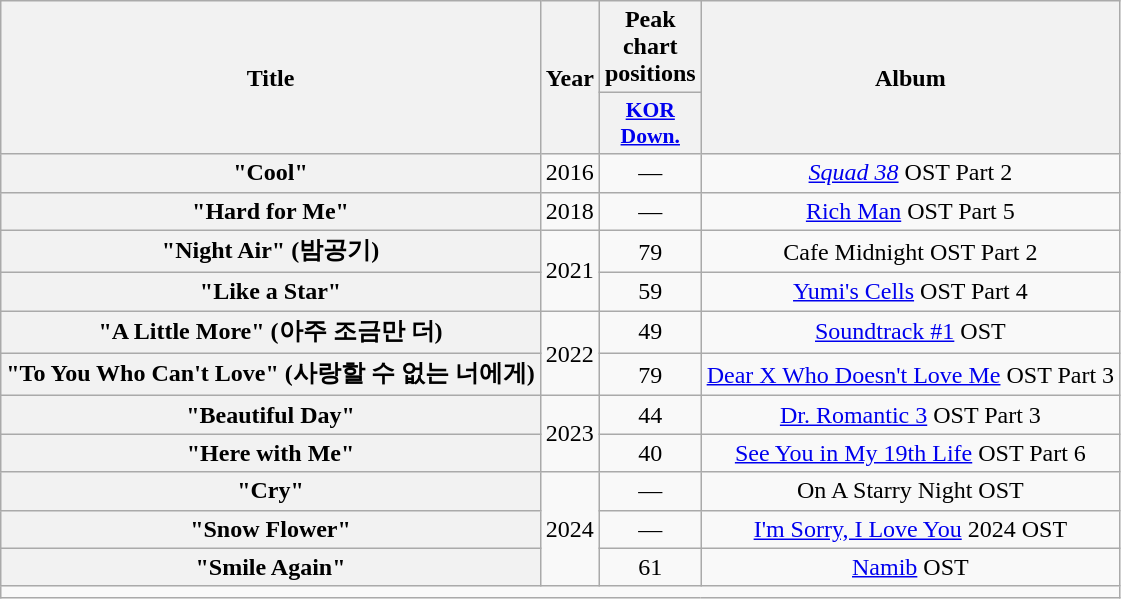<table class="wikitable plainrowheaders" style="text-align:center;">
<tr>
<th rowspan="2" scope="col">Title</th>
<th rowspan="2" scope="col">Year</th>
<th scope="col">Peak chart positions</th>
<th rowspan="2" scope="col">Album</th>
</tr>
<tr>
<th scope="col" style="width:3em;font-size:90%;"><a href='#'>KOR<br>Down.</a><br></th>
</tr>
<tr>
<th scope="row">"Cool"<br></th>
<td>2016</td>
<td>—</td>
<td><em><a href='#'>Squad 38</a></em> OST Part 2<em></td>
</tr>
<tr>
<th scope="row">"Hard for Me"</th>
<td>2018</td>
<td>—</td>
<td></em><a href='#'>Rich Man</a> OST Part 5<em></td>
</tr>
<tr>
<th scope="row">"Night Air" (밤공기)</th>
<td rowspan="2">2021</td>
<td>79</td>
<td></em>Cafe Midnight OST Part 2<em></td>
</tr>
<tr>
<th scope="row">"Like a Star"</th>
<td>59</td>
<td></em><a href='#'>Yumi's Cells</a> OST Part 4<em></td>
</tr>
<tr>
<th scope="row">"A Little More" (아주 조금만 더)</th>
<td rowspan="2">2022</td>
<td>49</td>
<td></em><a href='#'>Soundtrack #1</a> OST<em></td>
</tr>
<tr>
<th scope="row">"To You Who Can't Love" (사랑할 수 없는 너에게)</th>
<td>79</td>
<td></em><a href='#'>Dear X Who Doesn't Love Me</a> OST Part 3<em></td>
</tr>
<tr>
<th scope="row">"Beautiful Day"</th>
<td rowspan="2">2023</td>
<td>44</td>
<td></em><a href='#'>Dr. Romantic 3</a> OST Part 3<em></td>
</tr>
<tr>
<th scope="row">"Here with Me"</th>
<td>40</td>
<td></em><a href='#'>See You in My 19th Life</a> OST Part 6<em></td>
</tr>
<tr>
<th scope="row">"Cry"</th>
<td rowspan="3">2024</td>
<td>—</td>
<td></em>On A Starry Night OST<em></td>
</tr>
<tr>
<th scope="row">"Snow Flower"</th>
<td>—</td>
<td></em><a href='#'>I'm Sorry, I Love You</a> 2024 OST<em></td>
</tr>
<tr>
<th scope="row">"Smile Again"</th>
<td>61</td>
<td></em><a href='#'>Namib</a> OST<em></td>
</tr>
<tr>
<td colspan="4"></td>
</tr>
</table>
